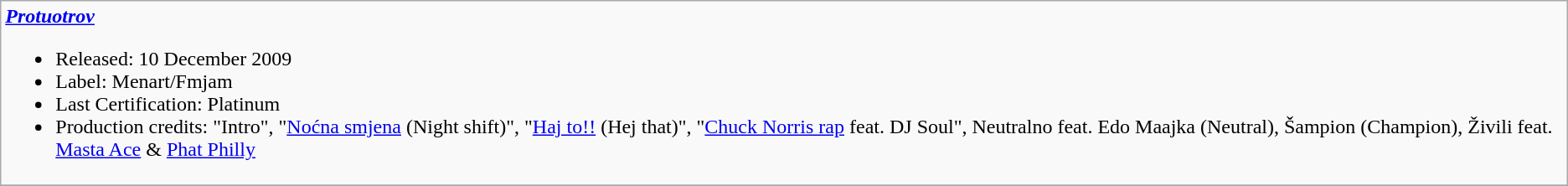<table class="wikitable">
<tr>
<td align="left"><strong><em><a href='#'>Protuotrov</a></em></strong><br><ul><li>Released: 10 December 2009</li><li>Label: Menart/Fmjam</li><li>Last Certification: Platinum</li><li>Production credits: "Intro", "<a href='#'>Noćna smjena</a> (Night shift)", "<a href='#'>Haj to!!</a> (Hej that)", "<a href='#'>Chuck Norris rap</a> feat. DJ Soul", Neutralno feat. Edo Maajka (Neutral), Šampion (Champion), Živili feat. <a href='#'>Masta Ace</a> & <a href='#'>Phat Philly</a></li></ul></td>
</tr>
<tr>
</tr>
</table>
